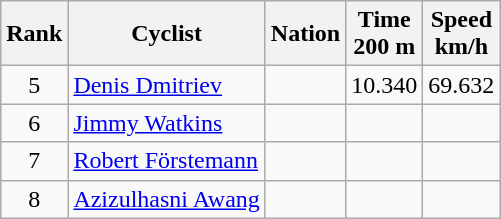<table class="wikitable sortable" style="text-align:center;">
<tr>
<th>Rank</th>
<th>Cyclist</th>
<th>Nation</th>
<th>Time<br>200 m</th>
<th>Speed<br>km/h</th>
</tr>
<tr>
<td>5</td>
<td align=left><a href='#'>Denis Dmitriev</a></td>
<td align=left></td>
<td>10.340</td>
<td>69.632</td>
</tr>
<tr>
<td>6</td>
<td align=left><a href='#'>Jimmy Watkins</a></td>
<td align=left></td>
<td></td>
<td></td>
</tr>
<tr>
<td>7</td>
<td align=left><a href='#'>Robert Förstemann</a></td>
<td align=left></td>
<td></td>
<td></td>
</tr>
<tr>
<td>8</td>
<td align=left><a href='#'>Azizulhasni Awang</a></td>
<td align=left></td>
<td></td>
<td></td>
</tr>
</table>
